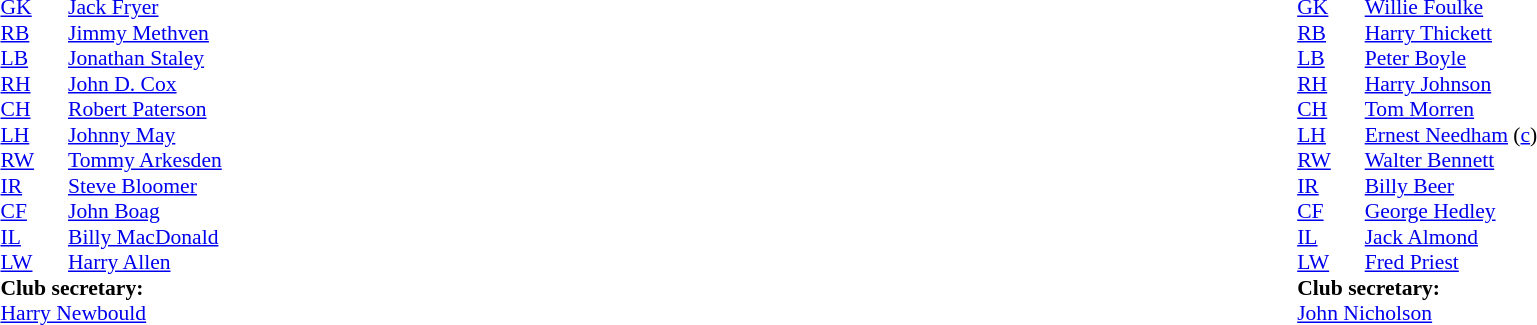<table width="100%">
<tr>
<td valign="top" width="50%"><br><table style="font-size: 90%" cellspacing="0" cellpadding="0">
<tr>
<td colspan="2"></td>
</tr>
<tr>
<th width="45"></th>
</tr>
<tr>
<td><a href='#'>GK</a></td>
<td> <a href='#'>Jack Fryer</a></td>
</tr>
<tr>
<td><a href='#'>RB</a></td>
<td> <a href='#'>Jimmy Methven</a></td>
</tr>
<tr>
<td><a href='#'>LB</a></td>
<td> <a href='#'>Jonathan Staley</a></td>
</tr>
<tr>
<td><a href='#'>RH</a></td>
<td> <a href='#'>John D. Cox</a></td>
</tr>
<tr>
<td><a href='#'>CH</a></td>
<td> <a href='#'>Robert Paterson</a></td>
</tr>
<tr>
<td><a href='#'>LH</a></td>
<td> <a href='#'>Johnny May</a></td>
</tr>
<tr>
<td><a href='#'>RW</a></td>
<td> <a href='#'>Tommy Arkesden</a></td>
</tr>
<tr>
<td><a href='#'>IR</a></td>
<td> <a href='#'>Steve Bloomer</a></td>
</tr>
<tr>
<td><a href='#'>CF</a></td>
<td> <a href='#'>John Boag</a></td>
</tr>
<tr>
<td><a href='#'>IL</a></td>
<td> <a href='#'>Billy MacDonald</a></td>
</tr>
<tr>
<td><a href='#'>LW</a></td>
<td> <a href='#'>Harry Allen</a></td>
</tr>
<tr>
<td colspan="4"><strong>Club secretary:</strong></td>
</tr>
<tr>
<td colspan="4"><a href='#'>Harry Newbould</a></td>
</tr>
</table>
</td>
<td valign="top" width="50%"><br><table style="font-size: 90%" cellspacing="0" cellpadding="0" align=center>
<tr>
<td colspan="2"></td>
</tr>
<tr>
<th width="45"></th>
</tr>
<tr>
<td><a href='#'>GK</a></td>
<td> <a href='#'>Willie Foulke</a></td>
</tr>
<tr>
<td><a href='#'>RB</a></td>
<td> <a href='#'>Harry Thickett</a></td>
</tr>
<tr>
<td><a href='#'>LB</a></td>
<td> <a href='#'>Peter Boyle</a></td>
</tr>
<tr>
<td><a href='#'>RH</a></td>
<td> <a href='#'>Harry Johnson</a></td>
</tr>
<tr>
<td><a href='#'>CH</a></td>
<td> <a href='#'>Tom Morren</a></td>
</tr>
<tr>
<td><a href='#'>LH</a></td>
<td> <a href='#'>Ernest Needham</a> (<a href='#'>c</a>)</td>
</tr>
<tr>
<td><a href='#'>RW</a></td>
<td> <a href='#'>Walter Bennett</a></td>
</tr>
<tr>
<td><a href='#'>IR</a></td>
<td> <a href='#'>Billy Beer</a></td>
</tr>
<tr>
<td><a href='#'>CF</a></td>
<td> <a href='#'>George Hedley</a></td>
</tr>
<tr>
<td><a href='#'>IL</a></td>
<td> <a href='#'>Jack Almond</a></td>
</tr>
<tr>
<td><a href='#'>LW</a></td>
<td> <a href='#'>Fred Priest</a></td>
</tr>
<tr>
<td colspan="4"><strong>Club secretary:</strong></td>
</tr>
<tr>
<td colspan="4"><a href='#'>John Nicholson</a></td>
</tr>
</table>
</td>
</tr>
</table>
